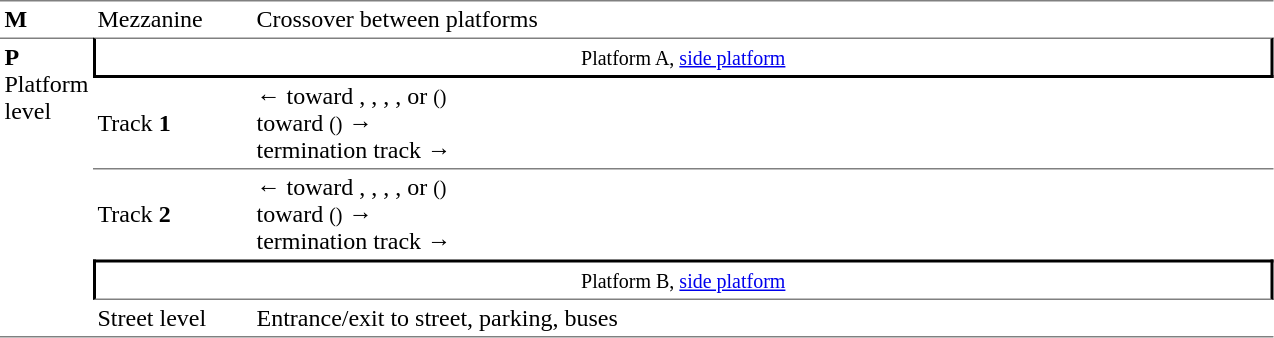<table table border=0 cellspacing=0 cellpadding=3>
<tr>
<td style="border-top:solid 1px gray;" width=50><strong>M</strong></td>
<td style="border-top:solid 1px gray;" width=100>Mezzanine</td>
<td style="border-top:solid 1px gray;" width=675>Crossover between platforms</td>
</tr>
<tr>
<td style="border-top:solid 1px gray;border-bottom:solid 1px gray;" rowspan=5 valign=top><strong>P</strong><br>Platform level</td>
<td style="border-top:solid 1px gray;border-right:solid 2px black;border-left:solid 2px black;border-bottom:solid 2px black;text-align:center;" colspan=2><small>Platform A, <a href='#'>side platform</a></small></td>
</tr>
<tr>
<td>Track <strong>1</strong></td>
<td>←  toward , , , , or  <small>()</small><br>  toward  <small>()</small> →<br>  termination track →</td>
</tr>
<tr>
<td style="border-top:solid 1px gray">Track <strong>2</strong></td>
<td style="border-top:solid 1px gray">←  toward , , , , or  <small>()</small><br>  toward  <small>()</small> → <br>  termination track →</td>
</tr>
<tr>
<td style="border-bottom:solid 1px gray;border-right:solid 2px black;border-left:solid 2px black;border-top:solid 2px black;text-align:center;" colspan=2><small>Platform B, <a href='#'>side platform</a></small></td>
</tr>
<tr>
<td style="border-bottom:solid 1px gray;">Street level</td>
<td style="border-bottom:solid 1px gray;">Entrance/exit to street, parking, buses</td>
</tr>
</table>
